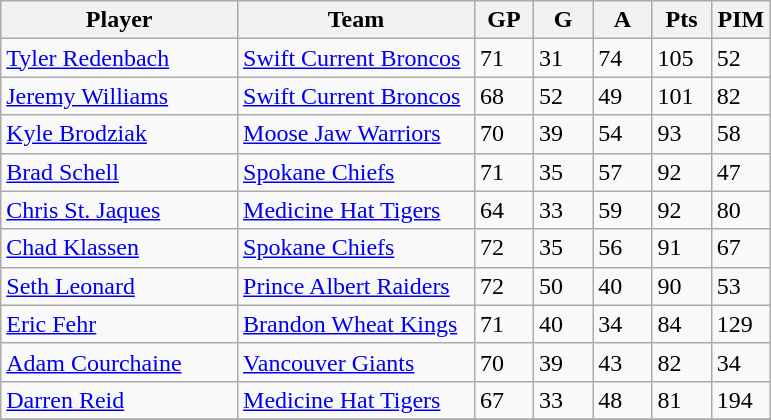<table class="wikitable">
<tr>
<th width="30%">Player</th>
<th width="30%">Team</th>
<th width="7.5%">GP</th>
<th width="7.5%">G</th>
<th width="7.5%">A</th>
<th width="7.5%">Pts</th>
<th width="7.5%">PIM</th>
</tr>
<tr>
<td><a href='#'>Tyler Redenbach</a></td>
<td><a href='#'>Swift Current Broncos</a></td>
<td>71</td>
<td>31</td>
<td>74</td>
<td>105</td>
<td>52</td>
</tr>
<tr>
<td><a href='#'>Jeremy Williams</a></td>
<td><a href='#'>Swift Current Broncos</a></td>
<td>68</td>
<td>52</td>
<td>49</td>
<td>101</td>
<td>82</td>
</tr>
<tr>
<td><a href='#'>Kyle Brodziak</a></td>
<td><a href='#'>Moose Jaw Warriors</a></td>
<td>70</td>
<td>39</td>
<td>54</td>
<td>93</td>
<td>58</td>
</tr>
<tr>
<td><a href='#'>Brad Schell</a></td>
<td><a href='#'>Spokane Chiefs</a></td>
<td>71</td>
<td>35</td>
<td>57</td>
<td>92</td>
<td>47</td>
</tr>
<tr>
<td><a href='#'>Chris St. Jaques</a></td>
<td><a href='#'>Medicine Hat Tigers</a></td>
<td>64</td>
<td>33</td>
<td>59</td>
<td>92</td>
<td>80</td>
</tr>
<tr>
<td><a href='#'>Chad Klassen</a></td>
<td><a href='#'>Spokane Chiefs</a></td>
<td>72</td>
<td>35</td>
<td>56</td>
<td>91</td>
<td>67</td>
</tr>
<tr>
<td><a href='#'>Seth Leonard</a></td>
<td><a href='#'>Prince Albert Raiders</a></td>
<td>72</td>
<td>50</td>
<td>40</td>
<td>90</td>
<td>53</td>
</tr>
<tr>
<td><a href='#'>Eric Fehr</a></td>
<td><a href='#'>Brandon Wheat Kings</a></td>
<td>71</td>
<td>40</td>
<td>34</td>
<td>84</td>
<td>129</td>
</tr>
<tr>
<td><a href='#'>Adam Courchaine</a></td>
<td><a href='#'>Vancouver Giants</a></td>
<td>70</td>
<td>39</td>
<td>43</td>
<td>82</td>
<td>34</td>
</tr>
<tr>
<td><a href='#'>Darren Reid</a></td>
<td><a href='#'>Medicine Hat Tigers</a></td>
<td>67</td>
<td>33</td>
<td>48</td>
<td>81</td>
<td>194</td>
</tr>
<tr>
</tr>
</table>
